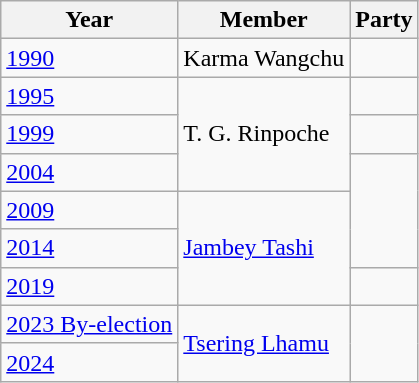<table class="wikitable sortable">
<tr>
<th>Year</th>
<th>Member</th>
<th colspan="2">Party</th>
</tr>
<tr>
<td><a href='#'>1990</a></td>
<td>Karma Wangchu</td>
<td></td>
</tr>
<tr>
<td><a href='#'>1995</a></td>
<td rowspan=3>T. G. Rinpoche</td>
<td></td>
</tr>
<tr>
<td><a href='#'>1999</a></td>
<td></td>
</tr>
<tr>
<td><a href='#'>2004</a></td>
</tr>
<tr>
<td><a href='#'>2009</a></td>
<td rowspan=3><a href='#'>Jambey Tashi</a></td>
</tr>
<tr>
<td><a href='#'>2014</a></td>
</tr>
<tr>
<td><a href='#'>2019</a></td>
<td></td>
</tr>
<tr>
<td><a href='#'>2023 By-election</a></td>
<td rowspan=2><a href='#'>Tsering Lhamu</a></td>
</tr>
<tr>
<td><a href='#'>2024</a></td>
</tr>
</table>
